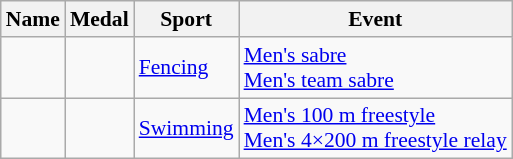<table class="wikitable sortable" style="font-size:90%">
<tr>
<th>Name</th>
<th>Medal</th>
<th>Sport</th>
<th>Event</th>
</tr>
<tr>
<td></td>
<td><br></td>
<td><a href='#'>Fencing</a></td>
<td><a href='#'>Men's sabre</a><br><a href='#'>Men's team sabre</a></td>
</tr>
<tr>
<td></td>
<td><br></td>
<td><a href='#'>Swimming</a></td>
<td><a href='#'>Men's 100 m freestyle</a><br><a href='#'>Men's 4×200 m freestyle relay</a></td>
</tr>
</table>
